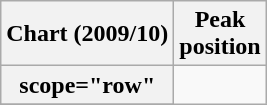<table class="wikitable plainrowheaders" style="text-align:center;">
<tr>
<th scope="col">Chart (2009/10)</th>
<th scope="col">Peak<br>position</th>
</tr>
<tr>
<th>scope="row"</th>
</tr>
<tr>
</tr>
</table>
